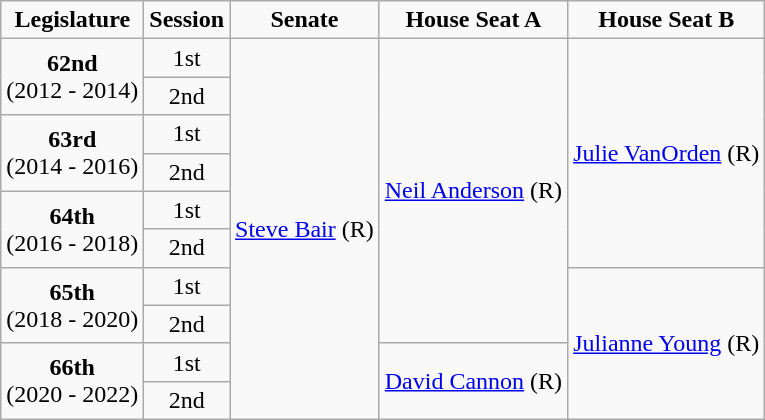<table class=wikitable style="text-align:center">
<tr>
<td><strong>Legislature</strong></td>
<td><strong>Session</strong></td>
<td><strong>Senate</strong></td>
<td><strong>House Seat A</strong></td>
<td><strong>House Seat B</strong></td>
</tr>
<tr>
<td rowspan="2" colspan="1" style="text-align: center;"><strong>62nd</strong> <br> (2012 - 2014)</td>
<td>1st</td>
<td rowspan="10" colspan="1" style="text-align: center;" ><a href='#'>Steve Bair</a> (R)</td>
<td rowspan="8" colspan="1" style="text-align: center;" ><a href='#'>Neil Anderson</a> (R)</td>
<td rowspan="6" colspan="1" style="text-align: center;" ><a href='#'>Julie VanOrden</a> (R)</td>
</tr>
<tr>
<td>2nd</td>
</tr>
<tr>
<td rowspan="2" colspan="1" style="text-align: center;"><strong>63rd</strong> <br> (2014 - 2016)</td>
<td>1st</td>
</tr>
<tr>
<td>2nd</td>
</tr>
<tr>
<td rowspan="2" colspan="1" style="text-align: center;"><strong>64th</strong> <br> (2016 - 2018)</td>
<td>1st</td>
</tr>
<tr>
<td>2nd</td>
</tr>
<tr>
<td rowspan="2" colspan="1" style="text-align: center;"><strong>65th</strong> <br> (2018 - 2020)</td>
<td>1st</td>
<td rowspan="4" colspan="1" style="text-align: center;" ><a href='#'>Julianne Young</a> (R)</td>
</tr>
<tr>
<td>2nd</td>
</tr>
<tr>
<td rowspan="2" colspan="1" style="text-align: center;"><strong>66th</strong> <br> (2020 - 2022)</td>
<td>1st</td>
<td rowspan="2" colspan="1" style="text-align: center;" ><a href='#'>David Cannon</a> (R)</td>
</tr>
<tr>
<td>2nd</td>
</tr>
</table>
